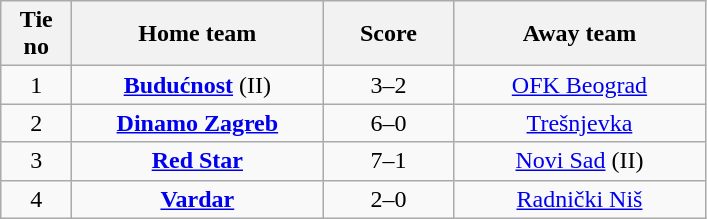<table class="wikitable" style="text-align: center">
<tr>
<th width=40>Tie no</th>
<th width=160>Home team</th>
<th width=80>Score</th>
<th width=160>Away team</th>
</tr>
<tr>
<td>1</td>
<td><strong><a href='#'>Budućnost</a></strong> (II)</td>
<td>3–2</td>
<td><a href='#'>OFK Beograd</a></td>
</tr>
<tr>
<td>2</td>
<td><strong><a href='#'>Dinamo Zagreb</a></strong></td>
<td>6–0</td>
<td><a href='#'>Trešnjevka</a></td>
</tr>
<tr>
<td>3</td>
<td><strong><a href='#'>Red Star</a></strong></td>
<td>7–1</td>
<td><a href='#'>Novi Sad</a> (II)</td>
</tr>
<tr>
<td>4</td>
<td><strong><a href='#'>Vardar</a></strong></td>
<td>2–0</td>
<td><a href='#'>Radnički Niš</a></td>
</tr>
</table>
